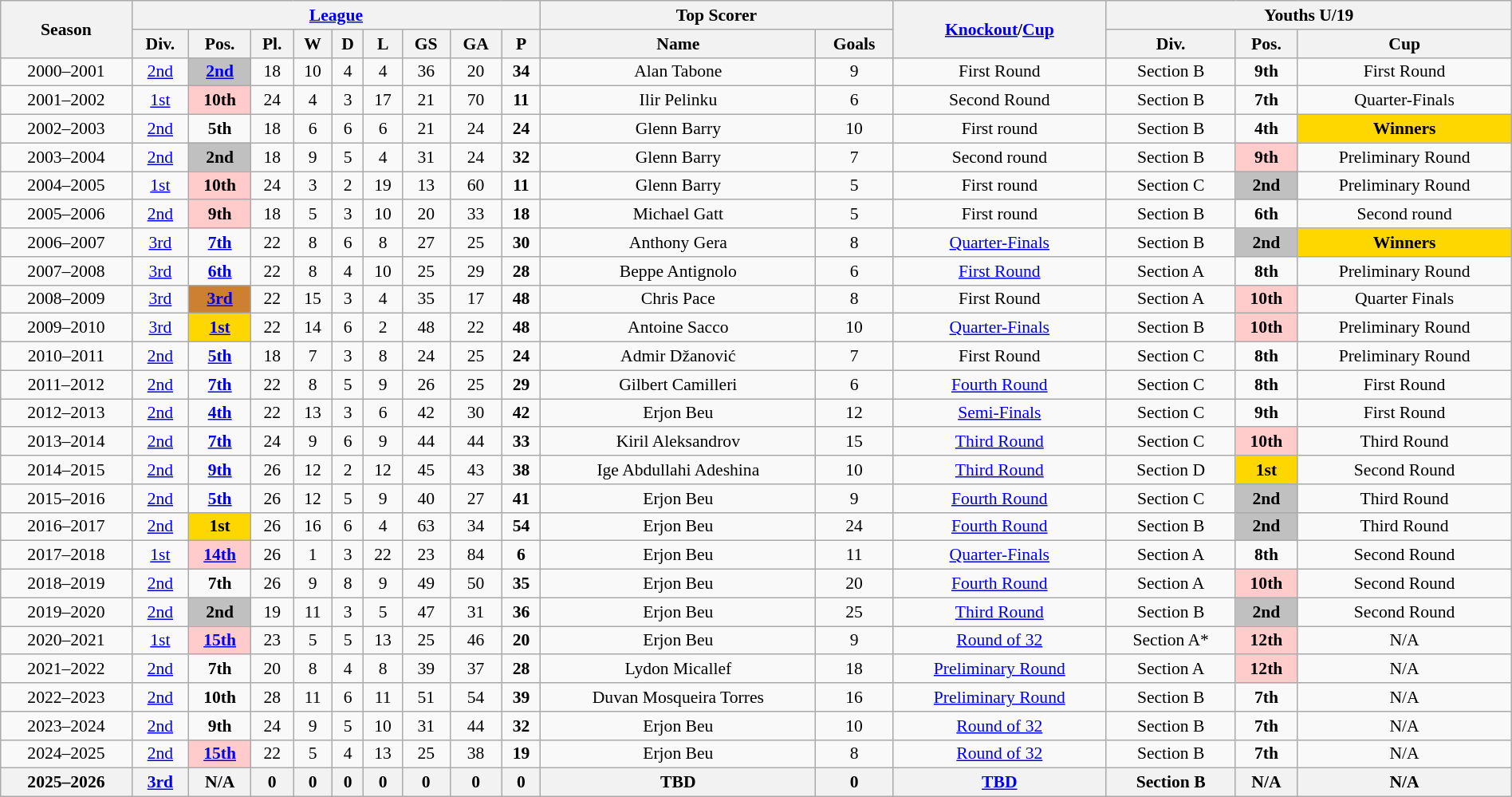<table class="wikitable" style="text-align:center; font-size:90%; width:100%;">
<tr>
<th rowspan=2;style=text-align:center;width:10%;"><strong>Season</strong></th>
<th colspan=9;style=text-align:center;width:40%;"><strong><a href='#'>League</a></strong></th>
<th colspan=2;style=text-align:center;width:15%;"><strong>Top Scorer</strong></th>
<th rowspan=2;style=text-align:center;width:10%;"><strong><a href='#'>Knockout</a></strong>/<strong><a href='#'>Cup</a></strong></th>
<th colspan=3;style=text-align:center;width:25%;"><strong>Youths U/19</strong></th>
</tr>
<tr>
<th style=text-align:center;">Div.</th>
<th style=text-align:center;">Pos.</th>
<th style=text-align:center;">Pl.</th>
<th style=text-align:center;">W</th>
<th style=text-align:center;">D</th>
<th style=text-align:center;">L</th>
<th style=text-align:center;">GS</th>
<th style=text-align:center;">GA</th>
<th style=text-align:center;">P</th>
<th style=text-align:center;">Name</th>
<th style=text-align:center;">Goals</th>
<th style=text-align:center;">Div.</th>
<th style=text-align:center;">Pos.</th>
<th style=text-align:center;">Cup</th>
</tr>
<tr>
<td>2000–2001</td>
<td><a href='#'>2nd</a></td>
<td bgcolor=silver><strong><a href='#'>2nd</a></strong></td>
<td>18</td>
<td>10</td>
<td>4</td>
<td>4</td>
<td>36</td>
<td>20</td>
<td><strong>34</strong></td>
<td> Alan Tabone</td>
<td>9</td>
<td>First Round</td>
<td>Section B</td>
<td><strong>9th</strong></td>
<td>First Round</td>
</tr>
<tr>
<td>2001–2002</td>
<td><a href='#'>1st</a></td>
<td bgcolor=FFCCCB><strong>10th</strong></td>
<td>24</td>
<td>4</td>
<td>3</td>
<td>17</td>
<td>21</td>
<td>70</td>
<td><strong>11</strong></td>
<td> Ilir Pelinku</td>
<td>6</td>
<td>Second Round</td>
<td>Section B</td>
<td><strong>7th</strong></td>
<td>Quarter-Finals</td>
</tr>
<tr>
<td>2002–2003</td>
<td><a href='#'>2nd</a></td>
<td><strong>5th</strong></td>
<td>18</td>
<td>6</td>
<td>6</td>
<td>6</td>
<td>21</td>
<td>24</td>
<td><strong>24</strong></td>
<td> Glenn Barry</td>
<td>10</td>
<td>First round</td>
<td>Section B</td>
<td><strong>4th</strong></td>
<td bgcolor=gold><strong>Winners</strong></td>
</tr>
<tr>
<td>2003–2004</td>
<td><a href='#'>2nd</a></td>
<td bgcolor=silver><strong>2nd</strong></td>
<td>18</td>
<td>9</td>
<td>5</td>
<td>4</td>
<td>31</td>
<td>24</td>
<td><strong>32</strong></td>
<td> Glenn Barry</td>
<td>7</td>
<td>Second round</td>
<td>Section B</td>
<td bgcolor=FFCCCB><strong>9th</strong></td>
<td>Preliminary Round</td>
</tr>
<tr>
<td>2004–2005</td>
<td><a href='#'>1st</a></td>
<td bgcolor=FFCCCB><strong>10th</strong></td>
<td>24</td>
<td>3</td>
<td>2</td>
<td>19</td>
<td>13</td>
<td>60</td>
<td><strong>11</strong></td>
<td> Glenn Barry</td>
<td>5</td>
<td>First round</td>
<td>Section C</td>
<td bgcolor=silver><strong>2nd</strong></td>
<td>Preliminary Round</td>
</tr>
<tr>
<td>2005–2006</td>
<td><a href='#'>2nd</a></td>
<td bgcolor=FFCCCB><strong>9th</strong></td>
<td>18</td>
<td>5</td>
<td>3</td>
<td>10</td>
<td>20</td>
<td>33</td>
<td><strong>18</strong></td>
<td> Michael Gatt</td>
<td>5</td>
<td>First round</td>
<td>Section B</td>
<td><strong>6th</strong></td>
<td>Second round</td>
</tr>
<tr>
<td>2006–2007</td>
<td><a href='#'>3rd</a></td>
<td><strong><a href='#'>7th</a></strong></td>
<td>22</td>
<td>8</td>
<td>6</td>
<td>8</td>
<td>27</td>
<td>25</td>
<td><strong>30</strong></td>
<td> Anthony Gera</td>
<td>8</td>
<td><a href='#'>Quarter-Finals</a></td>
<td>Section B</td>
<td bgcolor=silver><strong>2nd</strong></td>
<td bgcolor=gold><strong>Winners</strong></td>
</tr>
<tr>
<td>2007–2008</td>
<td><a href='#'>3rd</a></td>
<td><strong><a href='#'>6th</a></strong></td>
<td>22</td>
<td>8</td>
<td>4</td>
<td>10</td>
<td>25</td>
<td>29</td>
<td><strong>28</strong></td>
<td> Beppe Antignolo</td>
<td>6</td>
<td><a href='#'>First Round</a></td>
<td>Section A</td>
<td><strong>8th</strong></td>
<td>Preliminary Round</td>
</tr>
<tr>
<td>2008–2009</td>
<td><a href='#'>3rd</a></td>
<td bgcolor=CD7F32><strong><a href='#'>3rd</a></strong></td>
<td>22</td>
<td>15</td>
<td>3</td>
<td>4</td>
<td>35</td>
<td>17</td>
<td><strong>48</strong></td>
<td> Chris Pace</td>
<td>8</td>
<td>First Round</td>
<td>Section A</td>
<td bgcolor=FFCCCB><strong>10th</strong></td>
<td>Quarter Finals</td>
</tr>
<tr>
<td>2009–2010</td>
<td><a href='#'>3rd</a></td>
<td bgcolor=gold><strong><a href='#'>1st</a></strong></td>
<td>22</td>
<td>14</td>
<td>6</td>
<td>2</td>
<td>48</td>
<td>22</td>
<td><strong>48</strong></td>
<td> Antoine Sacco</td>
<td>10</td>
<td><a href='#'>Quarter-Finals</a></td>
<td>Section B</td>
<td bgcolor=FFCCCB><strong>10th</strong></td>
<td>Preliminary Round</td>
</tr>
<tr>
<td>2010–2011</td>
<td><a href='#'>2nd</a></td>
<td><strong><a href='#'>5th</a></strong></td>
<td>18</td>
<td>7</td>
<td>3</td>
<td>8</td>
<td>24</td>
<td>25</td>
<td><strong>24</strong></td>
<td> Admir Džanović</td>
<td>7</td>
<td>First Round</td>
<td>Section C</td>
<td><strong>8th</strong></td>
<td>Preliminary Round</td>
</tr>
<tr>
<td>2011–2012</td>
<td><a href='#'>2nd</a></td>
<td><strong><a href='#'>7th</a></strong></td>
<td>22</td>
<td>8</td>
<td>5</td>
<td>9</td>
<td>26</td>
<td>25</td>
<td><strong>29</strong></td>
<td> Gilbert Camilleri</td>
<td>6</td>
<td><a href='#'>Fourth Round</a></td>
<td>Section C</td>
<td><strong>8th</strong></td>
<td>First Round</td>
</tr>
<tr>
<td>2012–2013</td>
<td><a href='#'>2nd</a></td>
<td><strong><a href='#'>4th</a></strong></td>
<td>22</td>
<td>13</td>
<td>3</td>
<td>6</td>
<td>42</td>
<td>30</td>
<td><strong>42</strong></td>
<td> Erjon Beu</td>
<td>12</td>
<td><a href='#'>Semi-Finals</a></td>
<td>Section C</td>
<td><strong>9th</strong></td>
<td>First Round</td>
</tr>
<tr>
<td>2013–2014</td>
<td><a href='#'>2nd</a></td>
<td><strong><a href='#'>7th</a></strong></td>
<td>24</td>
<td>9</td>
<td>6</td>
<td>9</td>
<td>44</td>
<td>44</td>
<td><strong>33</strong></td>
<td> Kiril Aleksandrov</td>
<td>15</td>
<td><a href='#'>Third Round</a></td>
<td>Section C</td>
<td bgcolor=FFCCCB><strong>10th</strong></td>
<td>Third Round</td>
</tr>
<tr>
<td>2014–2015</td>
<td><a href='#'>2nd</a></td>
<td><strong><a href='#'>9th</a></strong></td>
<td>26</td>
<td>12</td>
<td>2</td>
<td>12</td>
<td>45</td>
<td>43</td>
<td><strong>38</strong></td>
<td> Ige Abdullahi Adeshina</td>
<td>10</td>
<td><a href='#'>Third Round</a></td>
<td>Section D</td>
<td bgcolor=gold><strong>1st</strong></td>
<td>Second Round</td>
</tr>
<tr>
<td>2015–2016</td>
<td><a href='#'>2nd</a></td>
<td><strong><a href='#'>5th</a></strong></td>
<td>26</td>
<td>12</td>
<td>5</td>
<td>9</td>
<td>40</td>
<td>27</td>
<td><strong>41</strong></td>
<td> Erjon Beu</td>
<td>9</td>
<td><a href='#'>Fourth Round</a></td>
<td>Section C</td>
<td bgcolor=silver><strong>2nd</strong></td>
<td>Third Round</td>
</tr>
<tr>
<td>2016–2017</td>
<td><a href='#'>2nd</a></td>
<td bgcolor=gold><strong>1st</strong></td>
<td>26</td>
<td>16</td>
<td>6</td>
<td>4</td>
<td>63</td>
<td>34</td>
<td><strong>54</strong></td>
<td> Erjon Beu</td>
<td>24</td>
<td><a href='#'>Fourth Round</a></td>
<td>Section B</td>
<td bgcolor=silver><strong>2nd</strong></td>
<td>Third Round</td>
</tr>
<tr>
<td>2017–2018</td>
<td><a href='#'>1st</a></td>
<td bgcolor=FFCCCB><strong><a href='#'>14th</a></strong></td>
<td>26</td>
<td>1</td>
<td>3</td>
<td>22</td>
<td>23</td>
<td>84</td>
<td><strong>6</strong></td>
<td> Erjon Beu</td>
<td>11</td>
<td><a href='#'>Quarter-Finals</a></td>
<td>Section A</td>
<td><strong>8th</strong></td>
<td>Second Round</td>
</tr>
<tr>
<td>2018–2019</td>
<td><a href='#'>2nd</a></td>
<td><strong>7th</strong></td>
<td>26</td>
<td>9</td>
<td>8</td>
<td>9</td>
<td>49</td>
<td>50</td>
<td><strong>35</strong></td>
<td> Erjon Beu</td>
<td>20</td>
<td><a href='#'>Fourth Round</a></td>
<td>Section A</td>
<td bgcolor=FFCCCB><strong>10th</strong></td>
<td>Second Round</td>
</tr>
<tr>
<td>2019–2020</td>
<td><a href='#'>2nd</a></td>
<td bgcolor=silver><strong>2nd</strong></td>
<td>19</td>
<td>11</td>
<td>3</td>
<td>5</td>
<td>47</td>
<td>31</td>
<td><strong>36</strong></td>
<td> Erjon Beu</td>
<td>25</td>
<td><a href='#'>Third Round</a></td>
<td>Section B</td>
<td bgcolor=silver><strong>2nd</strong></td>
<td>Second Round</td>
</tr>
<tr>
<td>2020–2021</td>
<td><a href='#'>1st</a></td>
<td bgcolor=FFCCCB><strong><a href='#'>15th</a></strong></td>
<td>23</td>
<td>5</td>
<td>5</td>
<td>13</td>
<td>25</td>
<td>46</td>
<td><strong>20</strong></td>
<td> Erjon Beu</td>
<td>9</td>
<td><a href='#'>Round of 32</a></td>
<td>Section A*</td>
<td bgcolor=FFCCCB><strong>12th</strong></td>
<td>N/A</td>
</tr>
<tr>
<td>2021–2022</td>
<td><a href='#'>2nd</a></td>
<td><strong>7th</strong></td>
<td>20</td>
<td>8</td>
<td>4</td>
<td>8</td>
<td>39</td>
<td>37</td>
<td><strong>28</strong></td>
<td> Lydon Micallef</td>
<td>18</td>
<td><a href='#'>Preliminary Round</a></td>
<td>Section A</td>
<td bgcolor=FFCCCB><strong>12th</strong></td>
<td>N/A</td>
</tr>
<tr>
<td>2022–2023</td>
<td><a href='#'>2nd</a></td>
<td><strong>10th</strong></td>
<td>28</td>
<td>11</td>
<td>6</td>
<td>11</td>
<td>51</td>
<td>54</td>
<td><strong>39</strong></td>
<td> Duvan Mosqueira Torres</td>
<td>16</td>
<td><a href='#'>Preliminary Round</a></td>
<td>Section B</td>
<td><strong>7th</strong></td>
<td>N/A</td>
</tr>
<tr>
<td>2023–2024</td>
<td><a href='#'>2nd</a></td>
<td><strong>9th</strong></td>
<td>24</td>
<td>9</td>
<td>5</td>
<td>10</td>
<td>31</td>
<td>44</td>
<td><strong>32</strong></td>
<td> Erjon Beu</td>
<td>10</td>
<td><a href='#'>Round of 32</a></td>
<td>Section B</td>
<td><strong>7th</strong></td>
<td>N/A</td>
</tr>
<tr>
<td>2024–2025</td>
<td><a href='#'>2nd</a></td>
<td bgcolor=FFCCCB><strong><a href='#'>15th</a></strong></td>
<td>22</td>
<td>5</td>
<td>4</td>
<td>13</td>
<td>25</td>
<td>38</td>
<td><strong>19</strong></td>
<td> Erjon Beu</td>
<td>8</td>
<td><a href='#'>Round of 32</a></td>
<td>Section B</td>
<td><strong>7th</strong></td>
<td>N/A</td>
</tr>
<tr>
<th bgcolor=#e4eef0>2025–2026</th>
<th bgcolor=#e4eef0><a href='#'>3rd</a></th>
<th bgcolor=#e4eef0><strong>N/A</strong></th>
<th bgcolor=#e4eef0>0</th>
<th bgcolor=#e4eef0>0</th>
<th bgcolor=#e4eef0>0</th>
<th bgcolor=#e4eef0>0</th>
<th bgcolor=#e4eef0>0</th>
<th bgcolor=#e4eef0>0</th>
<th bgcolor=#e4eef0><strong>0</strong></th>
<th bgcolor=#e4eef0> TBD</th>
<th bgcolor=#e4eef0>0</th>
<th bgcolor=#e4eef0><a href='#'>TBD</a></th>
<th bgcolor=#e4eef0>Section B</th>
<th bgcolor=#e4eef0><strong>N/A</strong></th>
<th bgcolor=#e4eef0>N/A</th>
</tr>
</table>
